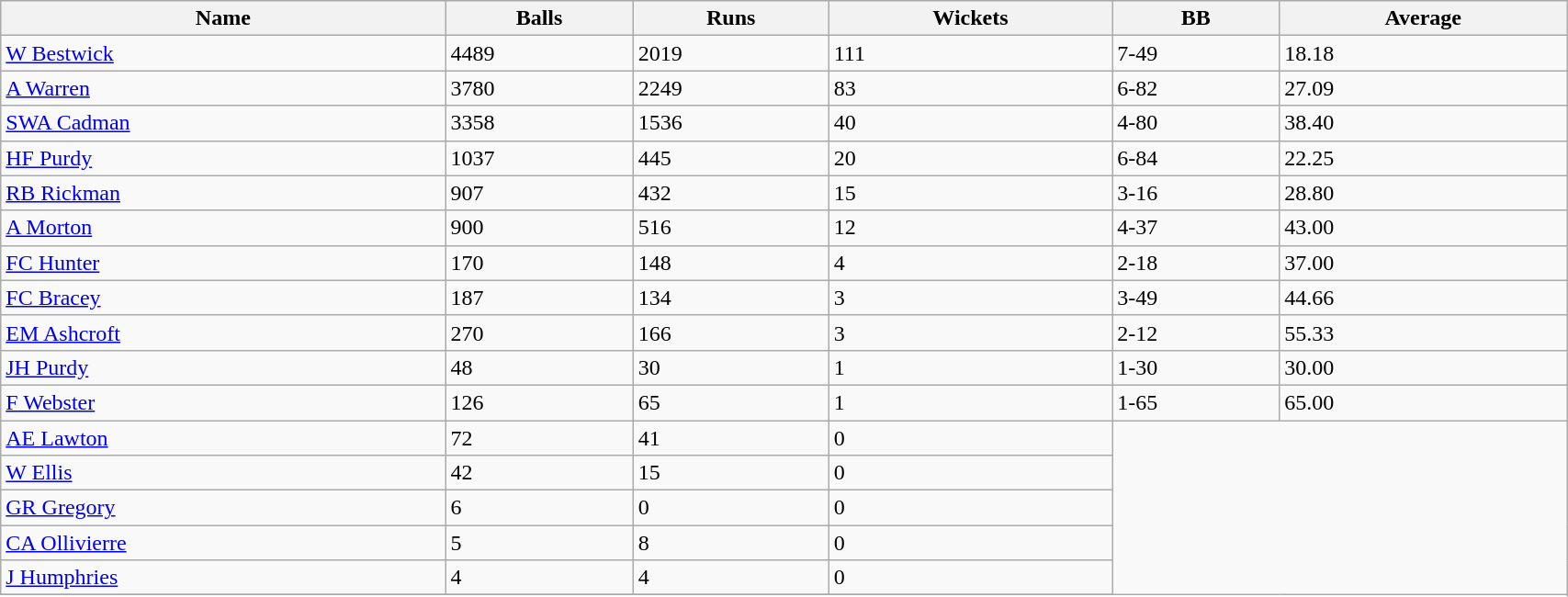<table class="wikitable sortable" width="90%">
<tr bgcolor="#efefef">
<th>Name</th>
<th>Balls</th>
<th>Runs</th>
<th>Wickets</th>
<th>BB</th>
<th>Average</th>
</tr>
<tr>
<td><a href='#'>W Bestwick</a></td>
<td>4489</td>
<td>2019</td>
<td>111</td>
<td>7-49</td>
<td>18.18</td>
</tr>
<tr>
<td><a href='#'>A Warren</a></td>
<td>3780</td>
<td>2249</td>
<td>83</td>
<td>6-82</td>
<td>27.09</td>
</tr>
<tr>
<td><a href='#'>SWA Cadman</a></td>
<td>3358</td>
<td>1536</td>
<td>40</td>
<td>4-80</td>
<td>38.40</td>
</tr>
<tr>
<td><a href='#'>HF Purdy</a></td>
<td>1037</td>
<td>445</td>
<td>20</td>
<td>6-84</td>
<td>22.25</td>
</tr>
<tr>
<td><a href='#'>RB Rickman</a></td>
<td>907</td>
<td>432</td>
<td>15</td>
<td>3-16</td>
<td>28.80</td>
</tr>
<tr>
<td><a href='#'>A Morton</a></td>
<td>900</td>
<td>516</td>
<td>12</td>
<td>4-37</td>
<td>43.00</td>
</tr>
<tr>
<td><a href='#'>FC Hunter</a></td>
<td>170</td>
<td>148</td>
<td>4</td>
<td>2-18</td>
<td>37.00</td>
</tr>
<tr>
<td><a href='#'>FC Bracey</a></td>
<td>187</td>
<td>134</td>
<td>3</td>
<td>3-49</td>
<td>44.66</td>
</tr>
<tr>
<td><a href='#'>EM Ashcroft</a></td>
<td>270</td>
<td>166</td>
<td>3</td>
<td>2-12</td>
<td>55.33</td>
</tr>
<tr>
<td><a href='#'>JH Purdy</a></td>
<td>48</td>
<td>30</td>
<td>1</td>
<td>1-30</td>
<td>30.00</td>
</tr>
<tr>
<td><a href='#'>F Webster</a></td>
<td>126</td>
<td>65</td>
<td>1</td>
<td>1-65</td>
<td>65.00</td>
</tr>
<tr>
<td><a href='#'>AE Lawton</a></td>
<td>72</td>
<td>41</td>
<td>0</td>
</tr>
<tr>
<td><a href='#'>W Ellis</a></td>
<td>42</td>
<td>15</td>
<td>0</td>
</tr>
<tr>
<td><a href='#'>GR Gregory</a></td>
<td>6</td>
<td>0</td>
<td>0</td>
</tr>
<tr>
<td><a href='#'>CA Ollivierre</a></td>
<td>5</td>
<td>8</td>
<td>0</td>
</tr>
<tr>
<td><a href='#'>J Humphries</a></td>
<td>4</td>
<td>4</td>
<td>0</td>
</tr>
<tr>
</tr>
</table>
